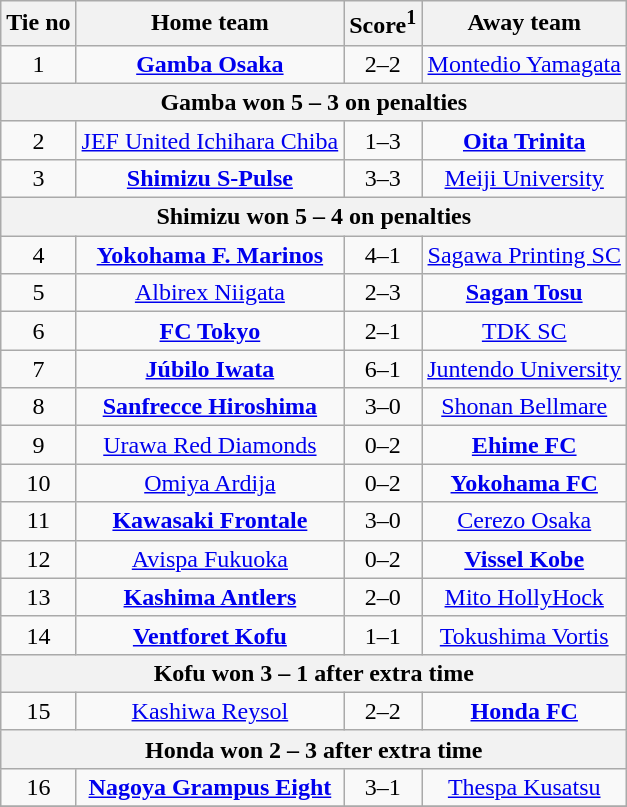<table class="wikitable" style="text-align: center">
<tr>
<th>Tie no</th>
<th>Home team</th>
<th>Score<sup>1</sup></th>
<th>Away team</th>
</tr>
<tr>
<td>1</td>
<td><strong><a href='#'>Gamba Osaka</a></strong></td>
<td>2–2</td>
<td><a href='#'>Montedio Yamagata</a></td>
</tr>
<tr>
<th colspan="4">Gamba won 5 – 3 on penalties</th>
</tr>
<tr>
<td>2</td>
<td><a href='#'>JEF United Ichihara Chiba</a></td>
<td>1–3</td>
<td><strong><a href='#'>Oita Trinita</a></strong></td>
</tr>
<tr>
<td>3</td>
<td><strong><a href='#'>Shimizu S-Pulse</a></strong></td>
<td>3–3</td>
<td><a href='#'>Meiji University</a></td>
</tr>
<tr>
<th colspan="4">Shimizu won 5 – 4 on penalties</th>
</tr>
<tr>
<td>4</td>
<td><strong><a href='#'>Yokohama F. Marinos</a></strong></td>
<td>4–1</td>
<td><a href='#'>Sagawa Printing SC</a></td>
</tr>
<tr>
<td>5</td>
<td><a href='#'>Albirex Niigata</a></td>
<td>2–3</td>
<td><strong><a href='#'>Sagan Tosu</a></strong></td>
</tr>
<tr>
<td>6</td>
<td><strong><a href='#'>FC Tokyo</a></strong></td>
<td>2–1</td>
<td><a href='#'>TDK SC</a></td>
</tr>
<tr>
<td>7</td>
<td><strong><a href='#'>Júbilo Iwata</a></strong></td>
<td>6–1</td>
<td><a href='#'>Juntendo University</a></td>
</tr>
<tr>
<td>8</td>
<td><strong><a href='#'>Sanfrecce Hiroshima</a></strong></td>
<td>3–0</td>
<td><a href='#'>Shonan Bellmare</a></td>
</tr>
<tr>
<td>9</td>
<td><a href='#'>Urawa Red Diamonds</a></td>
<td>0–2</td>
<td><strong><a href='#'>Ehime FC</a></strong></td>
</tr>
<tr>
<td>10</td>
<td><a href='#'>Omiya Ardija</a></td>
<td>0–2</td>
<td><strong><a href='#'>Yokohama FC</a></strong></td>
</tr>
<tr>
<td>11</td>
<td><strong><a href='#'>Kawasaki Frontale</a></strong></td>
<td>3–0</td>
<td><a href='#'>Cerezo Osaka</a></td>
</tr>
<tr>
<td>12</td>
<td><a href='#'>Avispa Fukuoka</a></td>
<td>0–2</td>
<td><strong><a href='#'>Vissel Kobe</a></strong></td>
</tr>
<tr>
<td>13</td>
<td><strong><a href='#'>Kashima Antlers</a></strong></td>
<td>2–0</td>
<td><a href='#'>Mito HollyHock</a></td>
</tr>
<tr>
<td>14</td>
<td><strong><a href='#'>Ventforet Kofu</a></strong></td>
<td>1–1</td>
<td><a href='#'>Tokushima Vortis</a></td>
</tr>
<tr>
<th colspan="4">Kofu won 3 – 1 after extra time</th>
</tr>
<tr>
<td>15</td>
<td><a href='#'>Kashiwa Reysol</a></td>
<td>2–2</td>
<td><strong><a href='#'>Honda FC</a></strong></td>
</tr>
<tr>
<th colspan="4">Honda won 2 – 3 after extra time</th>
</tr>
<tr>
<td>16</td>
<td><strong><a href='#'>Nagoya Grampus Eight</a></strong></td>
<td>3–1</td>
<td><a href='#'>Thespa Kusatsu</a></td>
</tr>
<tr>
</tr>
</table>
